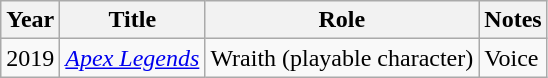<table class="wikitable sortable">
<tr>
<th>Year</th>
<th>Title</th>
<th>Role</th>
<th class="unsortable">Notes</th>
</tr>
<tr>
<td>2019</td>
<td><em><a href='#'>Apex Legends</a></em></td>
<td>Wraith (playable character)</td>
<td>Voice</td>
</tr>
</table>
